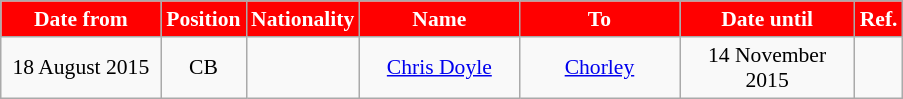<table class="wikitable"  style="text-align:center; font-size:90%; ">
<tr>
<th style="background:#FF0000; color:white; width:100px;">Date from</th>
<th style="background:#FF0000; color:white; width:50px;">Position</th>
<th style="background:#FF0000; color:white; width:50px;">Nationality</th>
<th style="background:#FF0000; color:white; width:100px;">Name</th>
<th style="background:#FF0000; color:white; width:100px;">To</th>
<th style="background:#FF0000; color:white; width:110px;">Date until</th>
<th style="background:#FF0000; color:white; width:25px;">Ref.</th>
</tr>
<tr>
<td>18 August 2015</td>
<td>CB</td>
<td></td>
<td><a href='#'>Chris Doyle</a></td>
<td><a href='#'>Chorley</a></td>
<td>14 November 2015</td>
<td></td>
</tr>
</table>
